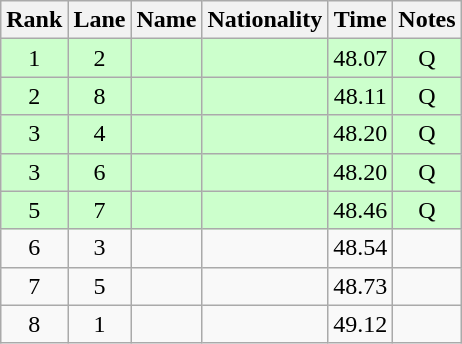<table class="wikitable sortable" style="text-align:center">
<tr>
<th>Rank</th>
<th>Lane</th>
<th>Name</th>
<th>Nationality</th>
<th>Time</th>
<th>Notes</th>
</tr>
<tr bgcolor=ccffcc>
<td>1</td>
<td>2</td>
<td align=left></td>
<td align=left></td>
<td>48.07</td>
<td>Q</td>
</tr>
<tr bgcolor=ccffcc>
<td>2</td>
<td>8</td>
<td align=left></td>
<td align=left></td>
<td>48.11</td>
<td>Q</td>
</tr>
<tr bgcolor=ccffcc>
<td>3</td>
<td>4</td>
<td align=left></td>
<td align=left></td>
<td>48.20</td>
<td>Q</td>
</tr>
<tr bgcolor=ccffcc>
<td>3</td>
<td>6</td>
<td align=left></td>
<td align=left></td>
<td>48.20</td>
<td>Q</td>
</tr>
<tr bgcolor=ccffcc>
<td>5</td>
<td>7</td>
<td align=left></td>
<td align=left></td>
<td>48.46</td>
<td>Q</td>
</tr>
<tr>
<td>6</td>
<td>3</td>
<td align=left></td>
<td align=left></td>
<td>48.54</td>
<td></td>
</tr>
<tr>
<td>7</td>
<td>5</td>
<td align=left></td>
<td align=left></td>
<td>48.73</td>
<td></td>
</tr>
<tr>
<td>8</td>
<td>1</td>
<td align=left></td>
<td align=left></td>
<td>49.12</td>
<td></td>
</tr>
</table>
